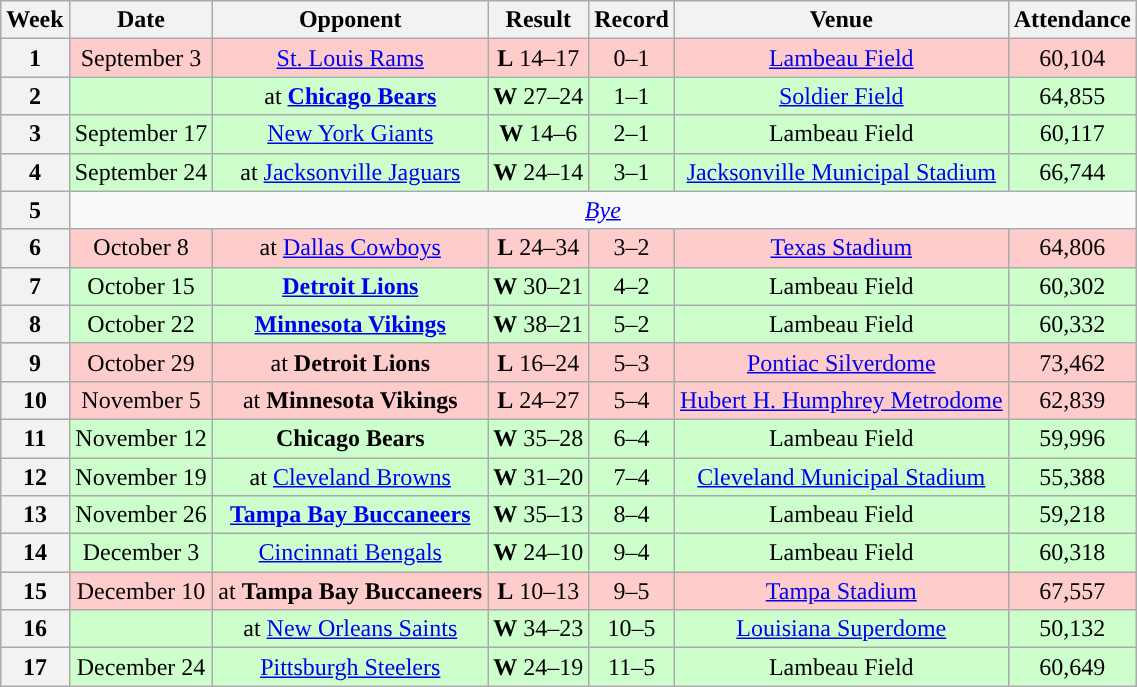<table class="wikitable" style="text-align:center">
<tr>
<th>Week</th>
<th>Date</th>
<th>Opponent</th>
<th>Result</th>
<th>Record</th>
<th>Venue</th>
<th>Attendance</th>
</tr>
<tr style="background:#fcc">
<th>1</th>
<td>September 3</td>
<td><a href='#'>St. Louis Rams</a></td>
<td><strong>L</strong> 14–17</td>
<td>0–1</td>
<td><a href='#'>Lambeau Field</a></td>
<td>60,104</td>
</tr>
<tr style="background:#cfc">
<th>2</th>
<td></td>
<td>at <strong><a href='#'>Chicago Bears</a></strong></td>
<td><strong>W</strong> 27–24</td>
<td>1–1</td>
<td><a href='#'>Soldier Field</a></td>
<td>64,855</td>
</tr>
<tr style="background:#cfc">
<th>3</th>
<td>September 17</td>
<td><a href='#'>New York Giants</a></td>
<td><strong>W</strong> 14–6</td>
<td>2–1</td>
<td>Lambeau Field</td>
<td>60,117</td>
</tr>
<tr style="background:#cfc">
<th>4</th>
<td>September 24</td>
<td>at <a href='#'>Jacksonville Jaguars</a></td>
<td><strong>W</strong> 24–14</td>
<td>3–1</td>
<td><a href='#'>Jacksonville Municipal Stadium</a></td>
<td>66,744</td>
</tr>
<tr align="center">
<th>5</th>
<td colspan="6"><em><a href='#'>Bye</a></em></td>
</tr>
<tr style="background:#fcc">
<th>6</th>
<td>October 8</td>
<td>at <a href='#'>Dallas Cowboys</a></td>
<td><strong>L</strong> 24–34</td>
<td>3–2</td>
<td><a href='#'>Texas Stadium</a></td>
<td>64,806</td>
</tr>
<tr style="background:#cfc">
<th>7</th>
<td>October 15</td>
<td><strong><a href='#'>Detroit Lions</a></strong></td>
<td><strong>W</strong> 30–21</td>
<td>4–2</td>
<td>Lambeau Field</td>
<td>60,302</td>
</tr>
<tr style="background:#cfc">
<th>8</th>
<td>October 22</td>
<td><strong><a href='#'>Minnesota Vikings</a></strong></td>
<td><strong>W</strong> 38–21</td>
<td>5–2</td>
<td>Lambeau Field</td>
<td>60,332</td>
</tr>
<tr style="background:#fcc">
<th>9</th>
<td>October 29</td>
<td>at <strong>Detroit Lions</strong></td>
<td><strong>L</strong> 16–24</td>
<td>5–3</td>
<td><a href='#'>Pontiac Silverdome</a></td>
<td>73,462</td>
</tr>
<tr style="background:#fcc">
<th>10</th>
<td>November 5</td>
<td>at <strong>Minnesota Vikings</strong></td>
<td><strong>L</strong> 24–27</td>
<td>5–4</td>
<td><a href='#'>Hubert H. Humphrey Metrodome</a></td>
<td>62,839</td>
</tr>
<tr style="background:#cfc">
<th>11</th>
<td>November 12</td>
<td><strong>Chicago Bears</strong></td>
<td><strong>W</strong> 35–28</td>
<td>6–4</td>
<td>Lambeau Field</td>
<td>59,996</td>
</tr>
<tr style="background:#cfc">
<th>12</th>
<td>November 19</td>
<td>at <a href='#'>Cleveland Browns</a></td>
<td><strong>W</strong> 31–20</td>
<td>7–4</td>
<td><a href='#'>Cleveland Municipal Stadium</a></td>
<td>55,388</td>
</tr>
<tr style="background:#cfc">
<th>13</th>
<td>November 26</td>
<td><strong><a href='#'>Tampa Bay Buccaneers</a></strong></td>
<td><strong>W</strong> 35–13</td>
<td>8–4</td>
<td>Lambeau Field</td>
<td>59,218</td>
</tr>
<tr style="background:#cfc">
<th>14</th>
<td>December 3</td>
<td><a href='#'>Cincinnati Bengals</a></td>
<td><strong>W</strong> 24–10</td>
<td>9–4</td>
<td>Lambeau Field</td>
<td>60,318</td>
</tr>
<tr style="background:#fcc">
<th>15</th>
<td>December 10</td>
<td>at <strong>Tampa Bay Buccaneers</strong></td>
<td><strong>L</strong> 10–13 </td>
<td>9–5</td>
<td><a href='#'>Tampa Stadium</a></td>
<td>67,557</td>
</tr>
<tr style="background:#cfc">
<th>16</th>
<td></td>
<td>at <a href='#'>New Orleans Saints</a></td>
<td><strong>W</strong> 34–23</td>
<td>10–5</td>
<td><a href='#'>Louisiana Superdome</a></td>
<td>50,132</td>
</tr>
<tr style="background:#cfc">
<th>17</th>
<td>December 24</td>
<td><a href='#'>Pittsburgh Steelers</a></td>
<td><strong>W</strong> 24–19</td>
<td>11–5</td>
<td>Lambeau Field</td>
<td>60,649</td>
</tr>
</table>
